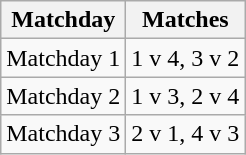<table class="wikitable" style="text-align:center">
<tr>
<th>Matchday</th>
<th>Matches</th>
</tr>
<tr>
<td>Matchday 1</td>
<td>1 v 4, 3 v 2</td>
</tr>
<tr>
<td>Matchday 2</td>
<td>1 v 3, 2 v 4</td>
</tr>
<tr>
<td>Matchday 3</td>
<td>2 v 1, 4 v 3</td>
</tr>
</table>
